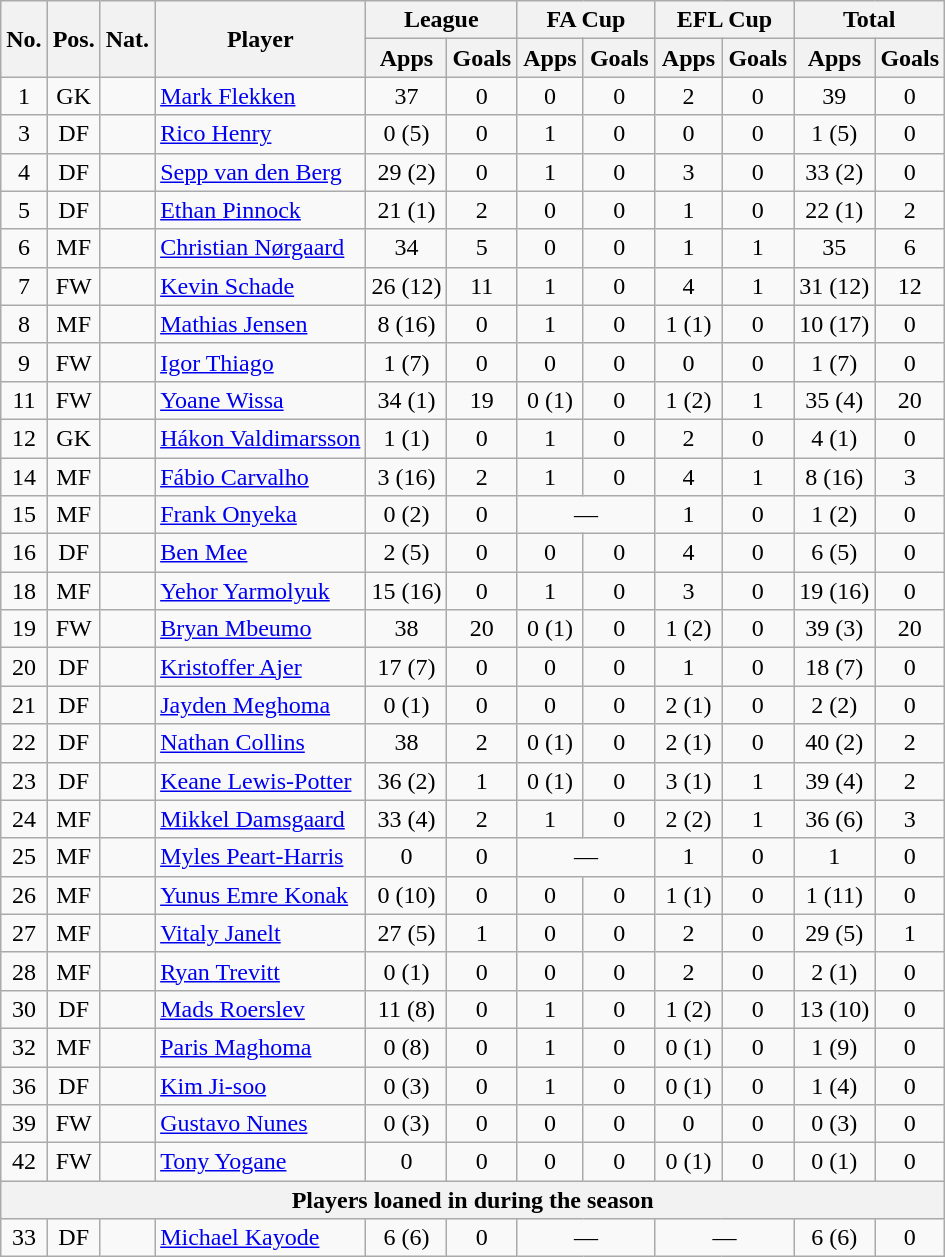<table class="wikitable sortable" style="text-align:center">
<tr>
<th rowspan="2">No.</th>
<th rowspan="2">Pos.</th>
<th rowspan="2">Nat.</th>
<th rowspan="2">Player</th>
<th colspan="2" style="width:85px;">League</th>
<th colspan="2" style="width:85px;">FA Cup</th>
<th colspan="2" style="width:85px;">EFL Cup</th>
<th colspan="2" style="width:85px;">Total</th>
</tr>
<tr>
<th>Apps</th>
<th>Goals</th>
<th>Apps</th>
<th>Goals</th>
<th>Apps</th>
<th>Goals</th>
<th>Apps</th>
<th>Goals</th>
</tr>
<tr>
<td>1</td>
<td>GK</td>
<td></td>
<td style="text-align:left;"><a href='#'>Mark Flekken</a></td>
<td>37</td>
<td>0</td>
<td>0</td>
<td>0</td>
<td>2</td>
<td>0</td>
<td>39</td>
<td>0</td>
</tr>
<tr>
<td>3</td>
<td>DF</td>
<td></td>
<td style="text-align:left;"><a href='#'>Rico Henry</a></td>
<td>0 (5)</td>
<td>0</td>
<td>1</td>
<td>0</td>
<td>0</td>
<td>0</td>
<td>1 (5)</td>
<td>0</td>
</tr>
<tr>
<td>4</td>
<td>DF</td>
<td></td>
<td style="text-align:left;"><a href='#'>Sepp van den Berg</a></td>
<td>29 (2)</td>
<td>0</td>
<td>1</td>
<td>0</td>
<td>3</td>
<td>0</td>
<td>33 (2)</td>
<td>0</td>
</tr>
<tr>
<td>5</td>
<td>DF</td>
<td></td>
<td style="text-align:left;"><a href='#'>Ethan Pinnock</a></td>
<td>21 (1)</td>
<td>2</td>
<td>0</td>
<td>0</td>
<td>1</td>
<td>0</td>
<td>22 (1)</td>
<td>2</td>
</tr>
<tr>
<td>6</td>
<td>MF</td>
<td></td>
<td style="text-align:left;"><a href='#'>Christian Nørgaard</a></td>
<td>34</td>
<td>5</td>
<td>0</td>
<td>0</td>
<td>1</td>
<td>1</td>
<td>35</td>
<td>6</td>
</tr>
<tr>
<td>7</td>
<td>FW</td>
<td></td>
<td style="text-align:left;"><a href='#'>Kevin Schade</a></td>
<td>26 (12)</td>
<td>11</td>
<td>1</td>
<td>0</td>
<td>4</td>
<td>1</td>
<td>31 (12)</td>
<td>12</td>
</tr>
<tr>
<td>8</td>
<td>MF</td>
<td></td>
<td style="text-align:left;"><a href='#'>Mathias Jensen</a></td>
<td>8 (16)</td>
<td>0</td>
<td>1</td>
<td>0</td>
<td>1 (1)</td>
<td>0</td>
<td>10 (17)</td>
<td>0</td>
</tr>
<tr>
<td>9</td>
<td>FW</td>
<td></td>
<td style="text-align:left;"><a href='#'>Igor Thiago</a></td>
<td>1 (7)</td>
<td>0</td>
<td>0</td>
<td>0</td>
<td>0</td>
<td>0</td>
<td>1 (7)</td>
<td>0</td>
</tr>
<tr>
<td>11</td>
<td>FW</td>
<td></td>
<td style="text-align:left;"><a href='#'>Yoane Wissa</a></td>
<td>34 (1)</td>
<td>19</td>
<td>0 (1)</td>
<td>0</td>
<td>1 (2)</td>
<td>1</td>
<td>35 (4)</td>
<td>20</td>
</tr>
<tr>
<td>12</td>
<td>GK</td>
<td></td>
<td style="text-align:left;"><a href='#'>Hákon Valdimarsson</a></td>
<td>1 (1)</td>
<td>0</td>
<td>1</td>
<td>0</td>
<td>2</td>
<td>0</td>
<td>4 (1)</td>
<td>0</td>
</tr>
<tr>
<td>14</td>
<td>MF</td>
<td></td>
<td style="text-align:left;"><a href='#'>Fábio Carvalho</a></td>
<td>3 (16)</td>
<td>2</td>
<td>1</td>
<td>0</td>
<td>4</td>
<td>1</td>
<td>8 (16)</td>
<td>3</td>
</tr>
<tr>
<td>15</td>
<td>MF</td>
<td></td>
<td style="text-align:left;"><a href='#'>Frank Onyeka</a></td>
<td>0 (2)</td>
<td>0</td>
<td colspan="2">―</td>
<td>1</td>
<td>0</td>
<td>1 (2)</td>
<td>0</td>
</tr>
<tr>
<td>16</td>
<td>DF</td>
<td></td>
<td style="text-align:left;"><a href='#'>Ben Mee</a></td>
<td>2 (5)</td>
<td>0</td>
<td>0</td>
<td>0</td>
<td>4</td>
<td>0</td>
<td>6 (5)</td>
<td>0</td>
</tr>
<tr>
<td>18</td>
<td>MF</td>
<td></td>
<td style="text-align:left;"><a href='#'>Yehor Yarmolyuk</a></td>
<td>15 (16)</td>
<td>0</td>
<td>1</td>
<td>0</td>
<td>3</td>
<td>0</td>
<td>19 (16)</td>
<td>0</td>
</tr>
<tr>
<td>19</td>
<td>FW</td>
<td></td>
<td style="text-align:left;"><a href='#'>Bryan Mbeumo</a></td>
<td>38</td>
<td>20</td>
<td>0 (1)</td>
<td>0</td>
<td>1 (2)</td>
<td>0</td>
<td>39 (3)</td>
<td>20</td>
</tr>
<tr>
<td>20</td>
<td>DF</td>
<td></td>
<td style="text-align:left;"><a href='#'>Kristoffer Ajer</a></td>
<td>17 (7)</td>
<td>0</td>
<td>0</td>
<td>0</td>
<td>1</td>
<td>0</td>
<td>18 (7)</td>
<td>0</td>
</tr>
<tr>
<td>21</td>
<td>DF</td>
<td></td>
<td style="text-align:left;"><a href='#'>Jayden Meghoma</a></td>
<td>0 (1)</td>
<td>0</td>
<td>0</td>
<td>0</td>
<td>2 (1)</td>
<td>0</td>
<td>2 (2)</td>
<td>0</td>
</tr>
<tr>
<td>22</td>
<td>DF</td>
<td></td>
<td style="text-align:left;"><a href='#'>Nathan Collins</a></td>
<td>38</td>
<td>2</td>
<td>0 (1)</td>
<td>0</td>
<td>2 (1)</td>
<td>0</td>
<td>40 (2)</td>
<td>2</td>
</tr>
<tr>
<td>23</td>
<td>DF</td>
<td></td>
<td style="text-align:left;"><a href='#'>Keane Lewis-Potter</a></td>
<td>36 (2)</td>
<td>1</td>
<td>0 (1)</td>
<td>0</td>
<td>3 (1)</td>
<td>1</td>
<td>39 (4)</td>
<td>2</td>
</tr>
<tr>
<td>24</td>
<td>MF</td>
<td></td>
<td style="text-align:left;"><a href='#'>Mikkel Damsgaard</a></td>
<td>33 (4)</td>
<td>2</td>
<td>1</td>
<td>0</td>
<td>2 (2)</td>
<td>1</td>
<td>36 (6)</td>
<td>3</td>
</tr>
<tr>
<td>25</td>
<td>MF</td>
<td></td>
<td style="text-align:left;"><a href='#'>Myles Peart-Harris</a></td>
<td>0</td>
<td>0</td>
<td colspan="2">―</td>
<td>1</td>
<td>0</td>
<td>1</td>
<td>0</td>
</tr>
<tr>
<td>26</td>
<td>MF</td>
<td></td>
<td style="text-align:left;"><a href='#'>Yunus Emre Konak</a></td>
<td>0 (10)</td>
<td>0</td>
<td>0</td>
<td>0</td>
<td>1 (1)</td>
<td>0</td>
<td>1 (11)</td>
<td>0</td>
</tr>
<tr>
<td>27</td>
<td>MF</td>
<td></td>
<td style="text-align:left;"><a href='#'>Vitaly Janelt</a></td>
<td>27 (5)</td>
<td>1</td>
<td>0</td>
<td>0</td>
<td>2</td>
<td>0</td>
<td>29 (5)</td>
<td>1</td>
</tr>
<tr>
<td>28</td>
<td>MF</td>
<td></td>
<td style="text-align:left;"><a href='#'>Ryan Trevitt</a></td>
<td>0 (1)</td>
<td>0</td>
<td>0</td>
<td>0</td>
<td>2</td>
<td>0</td>
<td>2 (1)</td>
<td>0</td>
</tr>
<tr>
<td>30</td>
<td>DF</td>
<td></td>
<td style="text-align:left;"><a href='#'>Mads Roerslev</a></td>
<td>11 (8)</td>
<td>0</td>
<td>1</td>
<td>0</td>
<td>1 (2)</td>
<td>0</td>
<td>13 (10)</td>
<td>0</td>
</tr>
<tr>
<td>32</td>
<td>MF</td>
<td></td>
<td style="text-align:left;"><a href='#'>Paris Maghoma</a></td>
<td>0 (8)</td>
<td>0</td>
<td>1</td>
<td>0</td>
<td>0 (1)</td>
<td>0</td>
<td>1 (9)</td>
<td>0</td>
</tr>
<tr>
<td>36</td>
<td>DF</td>
<td></td>
<td style="text-align:left;"><a href='#'>Kim Ji-soo</a></td>
<td>0 (3)</td>
<td>0</td>
<td>1</td>
<td>0</td>
<td>0 (1)</td>
<td>0</td>
<td>1 (4)</td>
<td>0</td>
</tr>
<tr>
<td>39</td>
<td>FW</td>
<td></td>
<td style="text-align:left;"><a href='#'>Gustavo Nunes</a></td>
<td>0 (3)</td>
<td>0</td>
<td>0</td>
<td>0</td>
<td>0</td>
<td>0</td>
<td>0 (3)</td>
<td>0</td>
</tr>
<tr>
<td>42</td>
<td>FW</td>
<td></td>
<td style="text-align:left;"><a href='#'>Tony Yogane</a></td>
<td>0</td>
<td>0</td>
<td>0</td>
<td>0</td>
<td>0 (1)</td>
<td>0</td>
<td>0 (1)</td>
<td>0</td>
</tr>
<tr>
<th colspan="12">Players loaned in during the season</th>
</tr>
<tr>
<td>33</td>
<td>DF</td>
<td></td>
<td style="text-align:left;"><a href='#'>Michael Kayode</a></td>
<td>6 (6)</td>
<td>0</td>
<td colspan="2">―</td>
<td colspan="2">―</td>
<td>6 (6)</td>
<td>0</td>
</tr>
</table>
